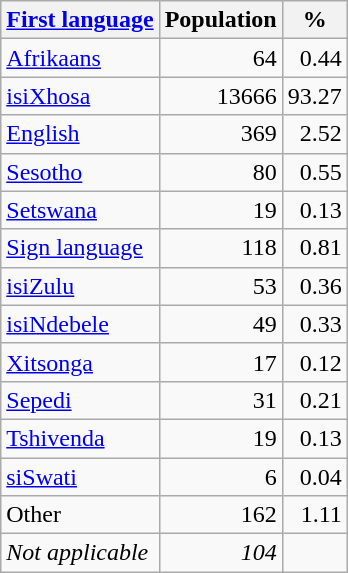<table class="wikitable" style="text-align:right">
<tr>
<th><a href='#'>First language</a></th>
<th>Population</th>
<th>%</th>
</tr>
<tr>
<td style="text-align:left"><a href='#'>Afrikaans</a></td>
<td>64</td>
<td>0.44</td>
</tr>
<tr>
<td style="text-align:left"><a href='#'>isiXhosa</a></td>
<td>13666</td>
<td>93.27</td>
</tr>
<tr>
<td style="text-align:left"><a href='#'>English</a></td>
<td>369</td>
<td>2.52</td>
</tr>
<tr>
<td style="text-align:left"><a href='#'>Sesotho</a></td>
<td>80</td>
<td>0.55</td>
</tr>
<tr>
<td style="text-align:left"><a href='#'>Setswana</a></td>
<td>19</td>
<td>0.13</td>
</tr>
<tr>
<td style="text-align:left"><a href='#'>Sign language</a></td>
<td>118</td>
<td>0.81</td>
</tr>
<tr>
<td style="text-align:left"><a href='#'>isiZulu</a></td>
<td>53</td>
<td>0.36</td>
</tr>
<tr>
<td style="text-align:left"><a href='#'>isiNdebele</a></td>
<td>49</td>
<td>0.33</td>
</tr>
<tr>
<td style="text-align:left"><a href='#'>Xitsonga</a></td>
<td>17</td>
<td>0.12</td>
</tr>
<tr>
<td style="text-align:left"><a href='#'>Sepedi</a></td>
<td>31</td>
<td>0.21</td>
</tr>
<tr>
<td style="text-align:left"><a href='#'>Tshivenda</a></td>
<td>19</td>
<td>0.13</td>
</tr>
<tr>
<td style="text-align:left"><a href='#'>siSwati</a></td>
<td>6</td>
<td>0.04</td>
</tr>
<tr>
<td style="text-align:left">Other</td>
<td>162</td>
<td>1.11</td>
</tr>
<tr>
<td style="text-align:left"><em>Not applicable</em></td>
<td><em>104</em></td>
<td></td>
</tr>
</table>
